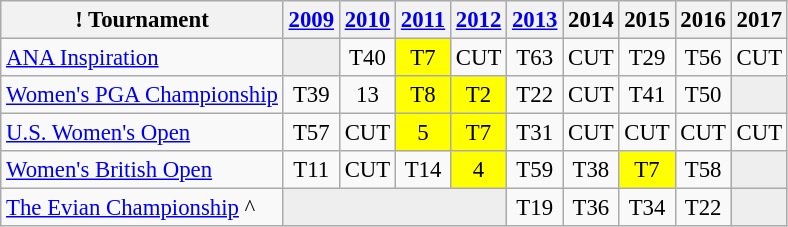<table class="wikitable" style="font-size:95%;text-align:center;">
<tr>
<th>! Tournament</th>
<th><a href='#'>2009</a></th>
<th><a href='#'>2010</a></th>
<th><a href='#'>2011</a></th>
<th><a href='#'>2012</a></th>
<th><a href='#'>2013</a></th>
<th>2014</th>
<th>2015</th>
<th>2016</th>
<th>2017</th>
</tr>
<tr>
<td align=left><a href='#'>ANA Inspiration</a></td>
<td style="background:#eeeeee;"></td>
<td>T40</td>
<td style="background:yellow;">T7</td>
<td>CUT</td>
<td>T63</td>
<td>CUT</td>
<td>T29</td>
<td>T56</td>
<td>CUT</td>
</tr>
<tr>
<td align=left><a href='#'>Women's PGA Championship</a></td>
<td>T39</td>
<td>13</td>
<td style="background:yellow;">T8</td>
<td style="background:yellow;">T2</td>
<td>T22</td>
<td>CUT</td>
<td>T41</td>
<td>T50</td>
<td style="background:#eeeeee;"></td>
</tr>
<tr>
<td align=left><a href='#'>U.S. Women's Open</a></td>
<td>T57</td>
<td>CUT</td>
<td style="background:yellow;">5</td>
<td style="background:yellow;">T7</td>
<td>T31</td>
<td>CUT</td>
<td>CUT</td>
<td>CUT</td>
<td>CUT</td>
</tr>
<tr>
<td align=left><a href='#'>Women's British Open</a></td>
<td>T11</td>
<td>CUT</td>
<td>T14</td>
<td style="background:yellow;">4</td>
<td>T59</td>
<td>T38</td>
<td style="background:yellow;">T7</td>
<td>T58</td>
<td style="background:#eeeeee;"></td>
</tr>
<tr>
<td align=left><a href='#'>The Evian Championship</a> ^</td>
<td style="background:#eeeeee;" colspan=4></td>
<td>T19</td>
<td>T36</td>
<td>T34</td>
<td>T22</td>
<td style="background:#eeeeee;"></td>
</tr>
</table>
